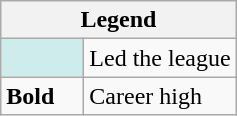<table class="wikitable mw-collapsible">
<tr>
<th colspan="2">Legend</th>
</tr>
<tr>
<td style="background:#cfecec; width:3em;"></td>
<td>Led the league</td>
</tr>
<tr>
<td><strong>Bold</strong></td>
<td>Career high</td>
</tr>
</table>
